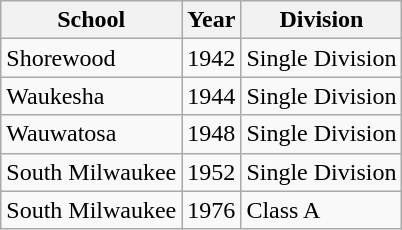<table class="wikitable">
<tr>
<th>School</th>
<th>Year</th>
<th>Division</th>
</tr>
<tr>
<td>Shorewood</td>
<td>1942</td>
<td>Single Division</td>
</tr>
<tr>
<td>Waukesha</td>
<td>1944</td>
<td>Single Division</td>
</tr>
<tr>
<td>Wauwatosa</td>
<td>1948</td>
<td>Single Division</td>
</tr>
<tr>
<td>South Milwaukee</td>
<td>1952</td>
<td>Single Division</td>
</tr>
<tr>
<td>South Milwaukee</td>
<td>1976</td>
<td>Class A</td>
</tr>
</table>
